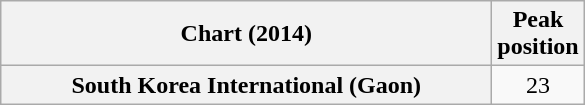<table class="wikitable plainrowheaders sortable" style="text-align:center">
<tr>
<th scope="col" style="width:20em;">Chart (2014)</th>
<th scope="col">Peak<br>position</th>
</tr>
<tr>
<th scope="row">South Korea International (Gaon)</th>
<td>23</td>
</tr>
</table>
